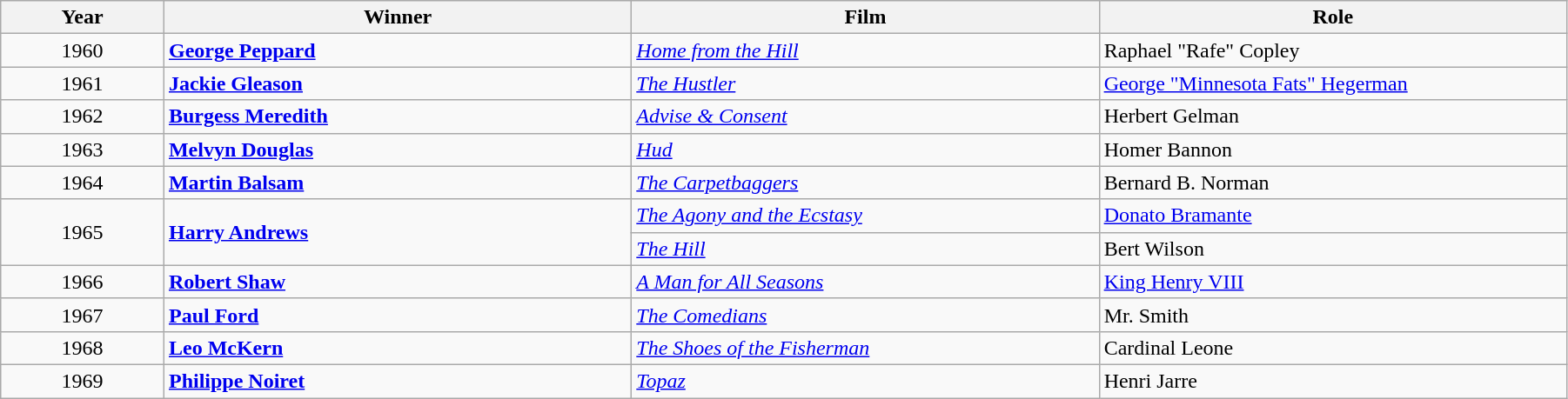<table class="wikitable" width="95%" cellpadding="5">
<tr>
<th width="100"><strong>Year</strong></th>
<th width="300"><strong>Winner</strong></th>
<th width="300"><strong>Film</strong></th>
<th width="300"><strong>Role</strong></th>
</tr>
<tr>
<td style="text-align:center;">1960</td>
<td><strong><a href='#'>George Peppard</a></strong></td>
<td><em><a href='#'>Home from the Hill</a></em></td>
<td>Raphael "Rafe" Copley</td>
</tr>
<tr>
<td style="text-align:center;">1961</td>
<td><strong><a href='#'>Jackie Gleason</a></strong></td>
<td><em><a href='#'>The Hustler</a></em></td>
<td><a href='#'>George "Minnesota Fats" Hegerman</a></td>
</tr>
<tr>
<td style="text-align:center;">1962</td>
<td><strong><a href='#'>Burgess Meredith</a></strong></td>
<td><em><a href='#'>Advise & Consent</a></em></td>
<td>Herbert Gelman</td>
</tr>
<tr>
<td style="text-align:center;">1963</td>
<td><strong><a href='#'>Melvyn Douglas</a></strong></td>
<td><em><a href='#'>Hud</a></em></td>
<td>Homer Bannon</td>
</tr>
<tr>
<td style="text-align:center;">1964</td>
<td><strong><a href='#'>Martin Balsam</a></strong></td>
<td><em><a href='#'>The Carpetbaggers</a></em></td>
<td>Bernard B. Norman</td>
</tr>
<tr>
<td rowspan="2" style="text-align:center;">1965</td>
<td rowspan="2"><strong><a href='#'>Harry Andrews</a></strong></td>
<td><em><a href='#'>The Agony and the Ecstasy</a></em></td>
<td><a href='#'>Donato Bramante</a></td>
</tr>
<tr>
<td><em><a href='#'>The Hill</a></em></td>
<td>Bert Wilson</td>
</tr>
<tr>
<td style="text-align:center;">1966</td>
<td><strong><a href='#'>Robert Shaw</a></strong></td>
<td><em><a href='#'>A Man for All Seasons</a></em></td>
<td><a href='#'>King Henry VIII</a></td>
</tr>
<tr>
<td style="text-align:center;">1967</td>
<td><strong><a href='#'>Paul Ford</a></strong></td>
<td><em><a href='#'>The Comedians</a></em></td>
<td>Mr. Smith</td>
</tr>
<tr>
<td style="text-align:center;">1968</td>
<td><strong><a href='#'>Leo McKern</a></strong></td>
<td><em><a href='#'>The Shoes of the Fisherman</a></em></td>
<td>Cardinal Leone</td>
</tr>
<tr>
<td style="text-align:center;">1969</td>
<td><strong><a href='#'>Philippe Noiret</a></strong></td>
<td><em><a href='#'>Topaz</a></em></td>
<td>Henri Jarre</td>
</tr>
</table>
